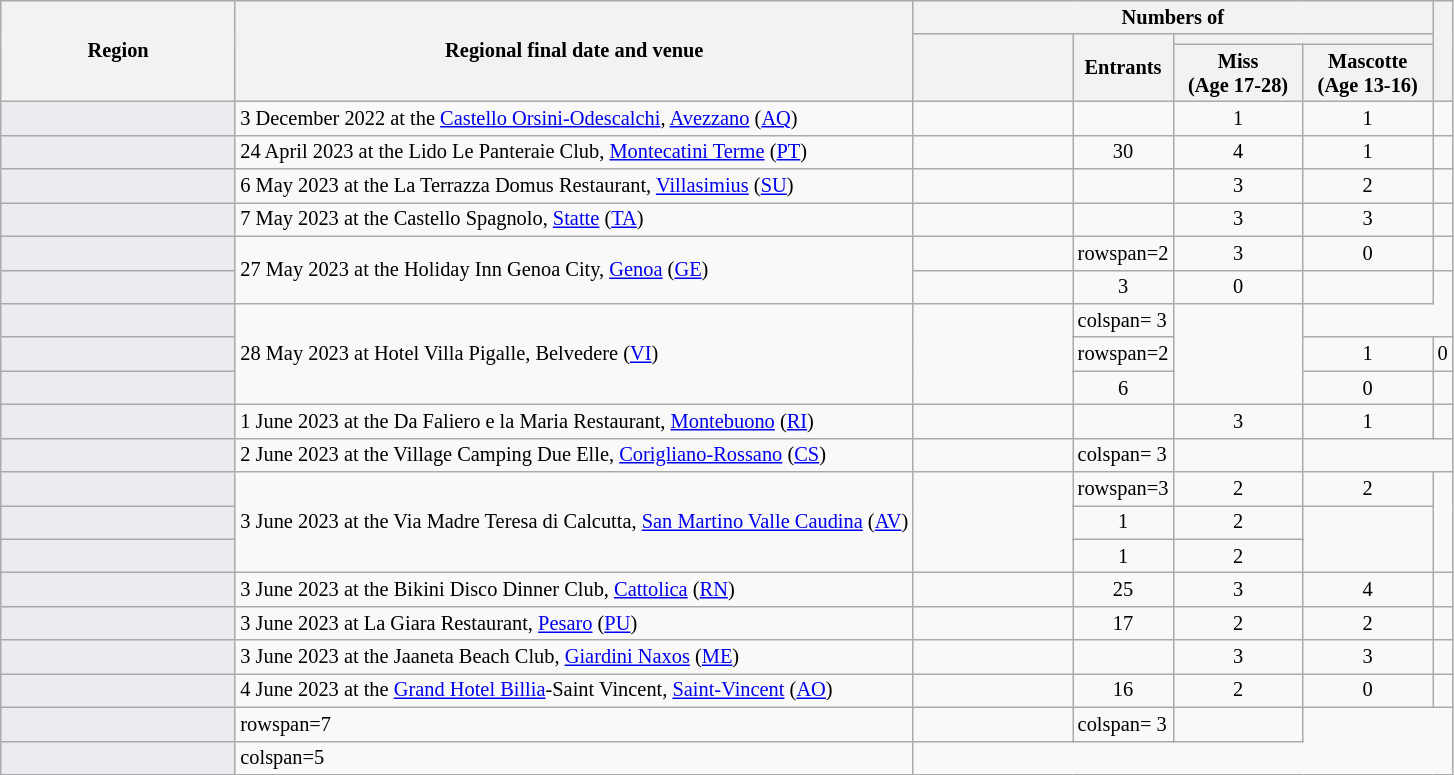<table class="wikitable sortable static-row-numbers" style="font-size: 85%;">
<tr>
<th rowspan=3 width=150px class=unsortable>Region</th>
<th rowspan=3 class=unsortable>Regional final date and venue</th>
<th colspan=4 class=unsortable>Numbers of</th>
<th rowspan=3 class=unsortable></th>
</tr>
<tr>
<th rowspan=2 class=unsortable width=100px></th>
<th rowspan=2 class=unsortable>Entrants</th>
<th colspan=2 class=unsortable></th>
</tr>
<tr>
<th width= 80px class=unsortable>Miss<br>(Age 17-28)</th>
<th width= 80px class=unsortable>Mascotte<br>(Age 13-16)</th>
</tr>
<tr>
<td bgcolor=#eaecf0></td>
<td>3 December 2022 at the <a href='#'>Castello Orsini-Odescalchi</a>, <a href='#'>Avezzano</a> (<a href='#'>AQ</a>)</td>
<td></td>
<td></td>
<td align=center>1</td>
<td align=center>1</td>
<td align=center></td>
</tr>
<tr>
<td bgcolor=#eaecf0></td>
<td>24 April 2023 at the Lido Le Panteraie Club, <a href='#'>Montecatini Terme</a> (<a href='#'>PT</a>)</td>
<td></td>
<td align=center>30</td>
<td align=center>4</td>
<td align=center>1</td>
<td align=center></td>
</tr>
<tr>
<td bgcolor=#eaecf0></td>
<td>6 May 2023 at the La Terrazza Domus Restaurant, <a href='#'>Villasimius</a> (<a href='#'>SU</a>)</td>
<td></td>
<td></td>
<td align=center>3</td>
<td align=center>2</td>
<td align=center></td>
</tr>
<tr>
<td bgcolor=#eaecf0></td>
<td>7 May 2023 at the Castello Spagnolo, <a href='#'>Statte</a> (<a href='#'>TA</a>)</td>
<td></td>
<td></td>
<td align=center>3</td>
<td align=center>3</td>
<td align=center></td>
</tr>
<tr>
<td bgcolor=#eaecf0></td>
<td rowspan=2>27 May 2023 at the Holiday Inn Genoa City, <a href='#'>Genoa</a> (<a href='#'>GE</a>)</td>
<td></td>
<td>rowspan=2 </td>
<td align=center>3</td>
<td align=center>0</td>
<td align=center></td>
</tr>
<tr>
<td bgcolor=#eaecf0></td>
<td></td>
<td align=center>3</td>
<td align=center>0</td>
<td align=center></td>
</tr>
<tr>
<td bgcolor=#eaecf0></td>
<td rowspan=3>28 May 2023 at Hotel Villa Pigalle, Belvedere (<a href='#'>VI</a>)</td>
<td rowspan=3></td>
<td>colspan= 3 </td>
<td rowspan=3 align=center></td>
</tr>
<tr>
<td bgcolor=#eaecf0></td>
<td>rowspan=2 </td>
<td align=center>1</td>
<td align=center>0</td>
</tr>
<tr>
<td bgcolor=#eaecf0></td>
<td align=center>6</td>
<td align=center>0</td>
</tr>
<tr>
<td bgcolor=#eaecf0></td>
<td>1 June 2023 at the Da Faliero e la Maria Restaurant, <a href='#'>Montebuono</a> (<a href='#'>RI</a>)</td>
<td></td>
<td></td>
<td align=center>3</td>
<td align=center>1</td>
<td align=center></td>
</tr>
<tr>
<td bgcolor=#eaecf0></td>
<td>2 June 2023 at the Village Camping Due Elle, <a href='#'>Corigliano-Rossano</a> (<a href='#'>CS</a>)</td>
<td></td>
<td>colspan= 3 </td>
<td align=center></td>
</tr>
<tr>
<td bgcolor=#eaecf0></td>
<td rowspan=3>3 June 2023 at the Via Madre Teresa di Calcutta, <a href='#'>San Martino Valle Caudina</a> (<a href='#'>AV</a>)</td>
<td rowspan=3></td>
<td>rowspan=3 </td>
<td align=center>2</td>
<td align=center>2</td>
<td rowspan=3 align=center></td>
</tr>
<tr>
<td bgcolor=#eaecf0></td>
<td align=center>1</td>
<td align=center>2</td>
</tr>
<tr>
<td bgcolor=#eaecf0></td>
<td align=center>1</td>
<td align=center>2</td>
</tr>
<tr>
<td bgcolor=#eaecf0></td>
<td>3 June 2023 at the Bikini Disco Dinner Club, <a href='#'>Cattolica</a> (<a href='#'>RN</a>)</td>
<td></td>
<td align=center>25</td>
<td align=center>3</td>
<td align=center>4</td>
<td align=center></td>
</tr>
<tr>
<td bgcolor=#eaecf0></td>
<td>3 June 2023 at La Giara Restaurant, <a href='#'>Pesaro</a> (<a href='#'>PU</a>)</td>
<td></td>
<td align=center>17</td>
<td align=center>2</td>
<td align=center>2</td>
<td align=center></td>
</tr>
<tr>
<td bgcolor=#eaecf0></td>
<td>3 June 2023 at the Jaaneta Beach Club, <a href='#'>Giardini Naxos</a> (<a href='#'>ME</a>)</td>
<td></td>
<td></td>
<td align=center>3</td>
<td align=center>3</td>
<td align=center></td>
</tr>
<tr>
<td bgcolor=#eaecf0></td>
<td>4 June 2023 at the <a href='#'>Grand Hotel Billia</a>-Saint Vincent, <a href='#'>Saint-Vincent</a> (<a href='#'>AO</a>)</td>
<td></td>
<td align=center>16</td>
<td align=center>2</td>
<td align=center>0</td>
<td align=center></td>
</tr>
<tr>
<td bgcolor=#eaecf0></td>
<td>rowspan=7 </td>
<td></td>
<td>colspan= 3 </td>
<td align=center></td>
</tr>
<tr>
<td bgcolor=#eaecf0></td>
<td>colspan=5 </td>
</tr>
</table>
